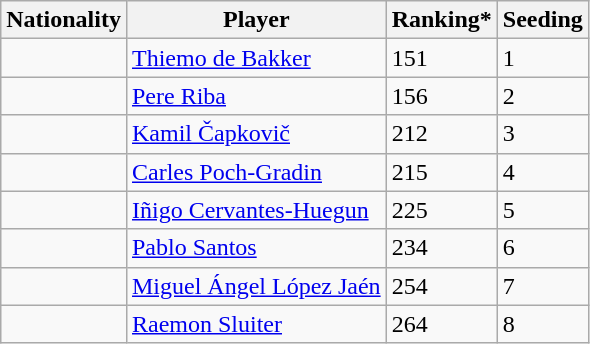<table class="wikitable" border="1">
<tr>
<th>Nationality</th>
<th>Player</th>
<th>Ranking*</th>
<th>Seeding</th>
</tr>
<tr>
<td></td>
<td><a href='#'>Thiemo de Bakker</a></td>
<td>151</td>
<td>1</td>
</tr>
<tr>
<td></td>
<td><a href='#'>Pere Riba</a></td>
<td>156</td>
<td>2</td>
</tr>
<tr>
<td></td>
<td><a href='#'>Kamil Čapkovič</a></td>
<td>212</td>
<td>3</td>
</tr>
<tr>
<td></td>
<td><a href='#'>Carles Poch-Gradin</a></td>
<td>215</td>
<td>4</td>
</tr>
<tr>
<td></td>
<td><a href='#'>Iñigo Cervantes-Huegun</a></td>
<td>225</td>
<td>5</td>
</tr>
<tr>
<td></td>
<td><a href='#'>Pablo Santos</a></td>
<td>234</td>
<td>6</td>
</tr>
<tr>
<td></td>
<td><a href='#'>Miguel Ángel López Jaén</a></td>
<td>254</td>
<td>7</td>
</tr>
<tr>
<td></td>
<td><a href='#'>Raemon Sluiter</a></td>
<td>264</td>
<td>8</td>
</tr>
</table>
